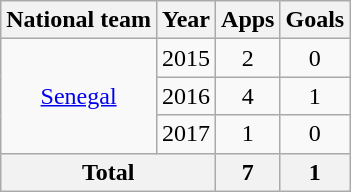<table class="wikitable" style="text-align:center">
<tr>
<th>National team</th>
<th>Year</th>
<th>Apps</th>
<th>Goals</th>
</tr>
<tr>
<td rowspan="3"><a href='#'>Senegal</a></td>
<td>2015</td>
<td>2</td>
<td>0</td>
</tr>
<tr>
<td>2016</td>
<td>4</td>
<td>1</td>
</tr>
<tr>
<td>2017</td>
<td>1</td>
<td>0</td>
</tr>
<tr>
<th colspan="2">Total</th>
<th>7</th>
<th>1</th>
</tr>
</table>
